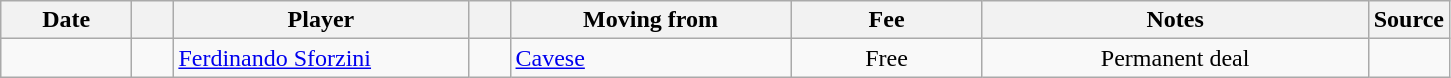<table class="wikitable sortable">
<tr>
<th style="width:80px;">Date</th>
<th style="width:20px;"></th>
<th style="width:190px;">Player</th>
<th style="width:20px;"></th>
<th style="width:180px;">Moving from</th>
<th style="width:120px;" class="unsortable">Fee</th>
<th style="width:250px;" class="unsortable">Notes</th>
<th style="width:20px;">Source</th>
</tr>
<tr>
<td></td>
<td align=center></td>
<td> <a href='#'>Ferdinando Sforzini</a></td>
<td align=center></td>
<td> <a href='#'>Cavese</a></td>
<td align="center">Free</td>
<td align=center>Permanent deal</td>
<td></td>
</tr>
</table>
